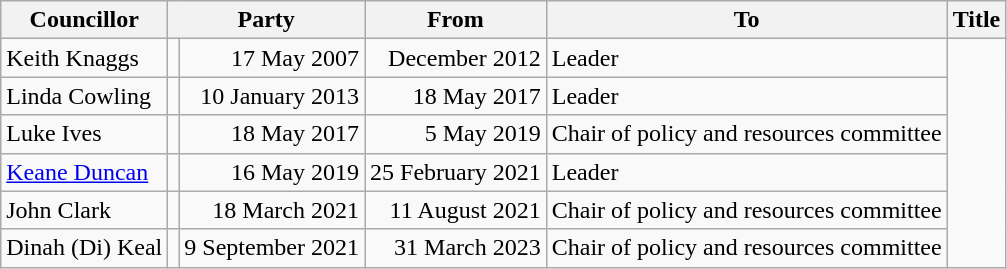<table class=wikitable>
<tr>
<th>Councillor</th>
<th colspan=2>Party</th>
<th>From</th>
<th>To</th>
<th>Title</th>
</tr>
<tr>
<td>Keith Knaggs</td>
<td></td>
<td align=right>17 May 2007</td>
<td align=right>December 2012</td>
<td>Leader</td>
</tr>
<tr>
<td>Linda Cowling</td>
<td></td>
<td align=right>10 January 2013</td>
<td align=right>18 May 2017</td>
<td>Leader</td>
</tr>
<tr>
<td>Luke Ives</td>
<td></td>
<td align=right>18 May 2017</td>
<td align=right>5 May 2019</td>
<td>Chair of policy and resources committee</td>
</tr>
<tr>
<td><a href='#'>Keane Duncan</a></td>
<td></td>
<td align=right>16 May 2019</td>
<td align=right>25 February 2021</td>
<td>Leader</td>
</tr>
<tr>
<td>John Clark</td>
<td></td>
<td align=right>18 March 2021</td>
<td align=right>11 August 2021</td>
<td>Chair of policy and resources committee</td>
</tr>
<tr>
<td>Dinah (Di) Keal</td>
<td></td>
<td align=right>9 September 2021</td>
<td align=right>31 March 2023</td>
<td>Chair of policy and resources committee</td>
</tr>
</table>
